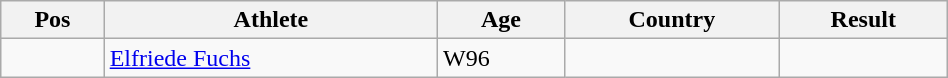<table class="wikitable"  style="text-align:center; width:50%;">
<tr>
<th>Pos</th>
<th>Athlete</th>
<th>Age</th>
<th>Country</th>
<th>Result</th>
</tr>
<tr>
<td align=center></td>
<td align=left><a href='#'>Elfriede Fuchs</a></td>
<td align=left>W96</td>
<td align=left></td>
<td></td>
</tr>
</table>
